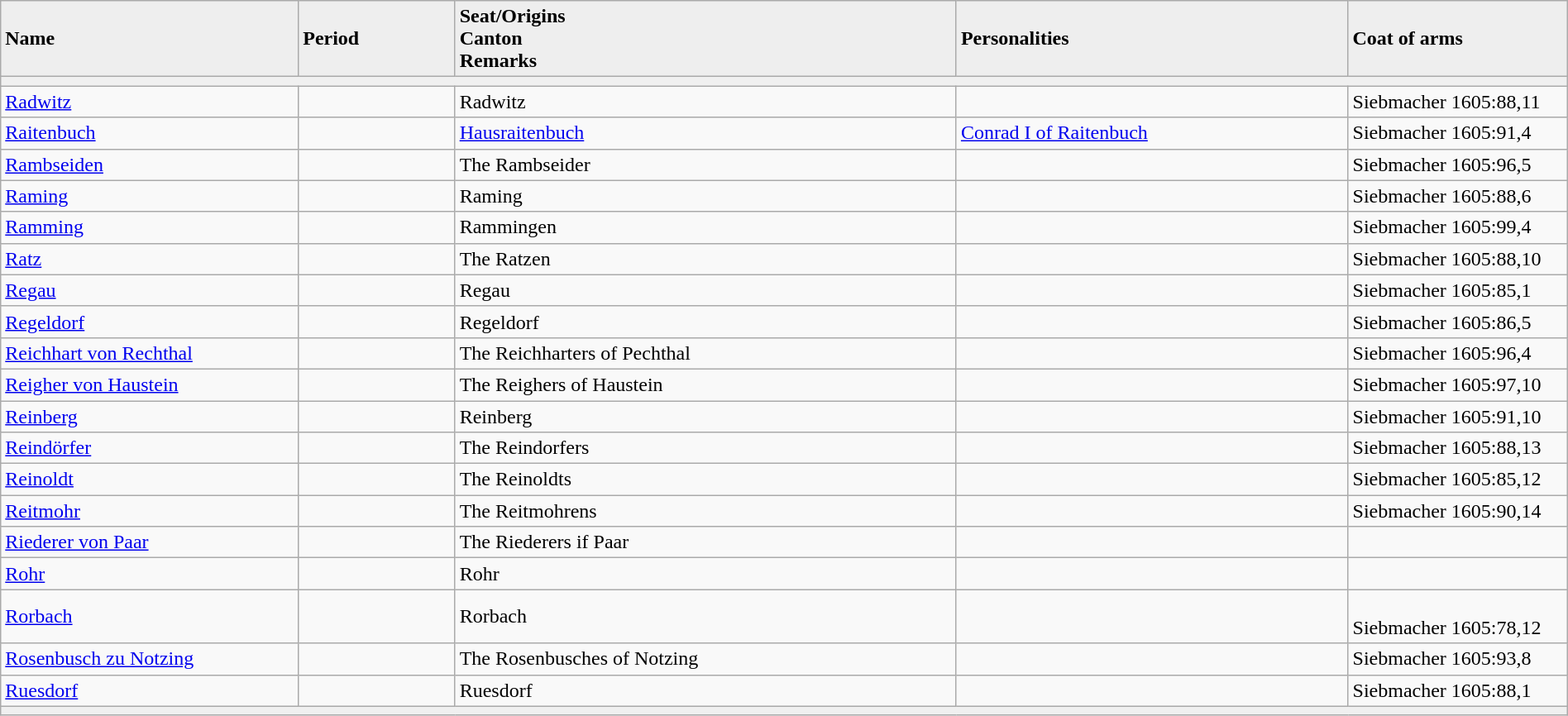<table class="wikitable" width="100%">
<tr>
<td style="background:#EEEEEE;" ! width="19%"><strong>Name</strong></td>
<td style="background:#EEEEEE;" ! width="10%"><strong>Period</strong></td>
<td style="background:#EEEEEE;" ! width="32%"><strong>Seat/Origins <br>Canton <br> Remarks</strong></td>
<td style="background:#EEEEEE;" ! width="25%"><strong>Personalities</strong></td>
<td style="background:#EEEEEE;" ! width="14%"><strong>Coat of arms</strong></td>
</tr>
<tr>
<td colspan="5" align="left" style="background:#f0f0f0;"></td>
</tr>
<tr>
<td><a href='#'>Radwitz</a></td>
<td></td>
<td>Radwitz</td>
<td></td>
<td>Siebmacher 1605:88,11</td>
</tr>
<tr>
<td><a href='#'>Raitenbuch</a></td>
<td></td>
<td><a href='#'>Hausraitenbuch</a></td>
<td><a href='#'>Conrad I of Raitenbuch</a></td>
<td>Siebmacher 1605:91,4</td>
</tr>
<tr>
<td><a href='#'>Rambseiden</a></td>
<td></td>
<td>The Rambseider</td>
<td></td>
<td>Siebmacher 1605:96,5</td>
</tr>
<tr>
<td><a href='#'>Raming</a></td>
<td></td>
<td>Raming</td>
<td></td>
<td>Siebmacher 1605:88,6</td>
</tr>
<tr>
<td><a href='#'>Ramming</a></td>
<td></td>
<td>Rammingen</td>
<td></td>
<td>Siebmacher 1605:99,4</td>
</tr>
<tr>
<td><a href='#'>Ratz</a></td>
<td></td>
<td>The Ratzen</td>
<td></td>
<td>Siebmacher 1605:88,10</td>
</tr>
<tr>
<td><a href='#'>Regau</a></td>
<td></td>
<td>Regau</td>
<td></td>
<td>Siebmacher 1605:85,1</td>
</tr>
<tr>
<td><a href='#'>Regeldorf</a></td>
<td></td>
<td>Regeldorf</td>
<td></td>
<td>Siebmacher 1605:86,5</td>
</tr>
<tr>
<td><a href='#'>Reichhart von Rechthal</a></td>
<td></td>
<td>The Reichharters of Pechthal</td>
<td></td>
<td>Siebmacher 1605:96,4</td>
</tr>
<tr>
<td><a href='#'>Reigher von Haustein</a></td>
<td></td>
<td>The Reighers of Haustein</td>
<td></td>
<td>Siebmacher 1605:97,10</td>
</tr>
<tr>
<td><a href='#'>Reinberg</a></td>
<td></td>
<td>Reinberg</td>
<td></td>
<td>Siebmacher 1605:91,10</td>
</tr>
<tr>
<td><a href='#'>Reindörfer</a></td>
<td></td>
<td>The Reindorfers</td>
<td></td>
<td>Siebmacher 1605:88,13</td>
</tr>
<tr>
<td><a href='#'>Reinoldt</a></td>
<td></td>
<td>The Reinoldts</td>
<td></td>
<td>Siebmacher 1605:85,12</td>
</tr>
<tr>
<td><a href='#'>Reitmohr</a></td>
<td></td>
<td>The Reitmohrens</td>
<td></td>
<td>Siebmacher 1605:90,14</td>
</tr>
<tr>
<td><a href='#'>Riederer von Paar</a></td>
<td></td>
<td>The Riederers if Paar</td>
<td></td>
<td></td>
</tr>
<tr>
<td><a href='#'>Rohr</a></td>
<td></td>
<td>Rohr</td>
<td></td>
<td></td>
</tr>
<tr>
<td><a href='#'>Rorbach</a></td>
<td></td>
<td>Rorbach</td>
<td></td>
<td> <br> Siebmacher 1605:78,12</td>
</tr>
<tr>
<td><a href='#'>Rosenbusch zu Notzing</a></td>
<td></td>
<td>The Rosenbusches of Notzing</td>
<td></td>
<td>Siebmacher 1605:93,8</td>
</tr>
<tr>
<td><a href='#'>Ruesdorf</a></td>
<td></td>
<td>Ruesdorf</td>
<td></td>
<td>Siebmacher 1605:88,1</td>
</tr>
<tr>
<td colspan="5" align="left" style="background:#f0f0f0;"></td>
</tr>
</table>
